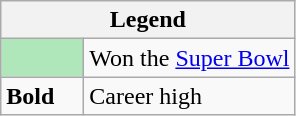<table class="wikitable mw-collapsible mw-collapsed">
<tr>
<th colspan="2">Legend</th>
</tr>
<tr>
<td style="background:#afe6ba; width:3em;"></td>
<td>Won the <a href='#'>Super Bowl</a></td>
</tr>
<tr>
<td><strong>Bold</strong></td>
<td>Career high</td>
</tr>
</table>
